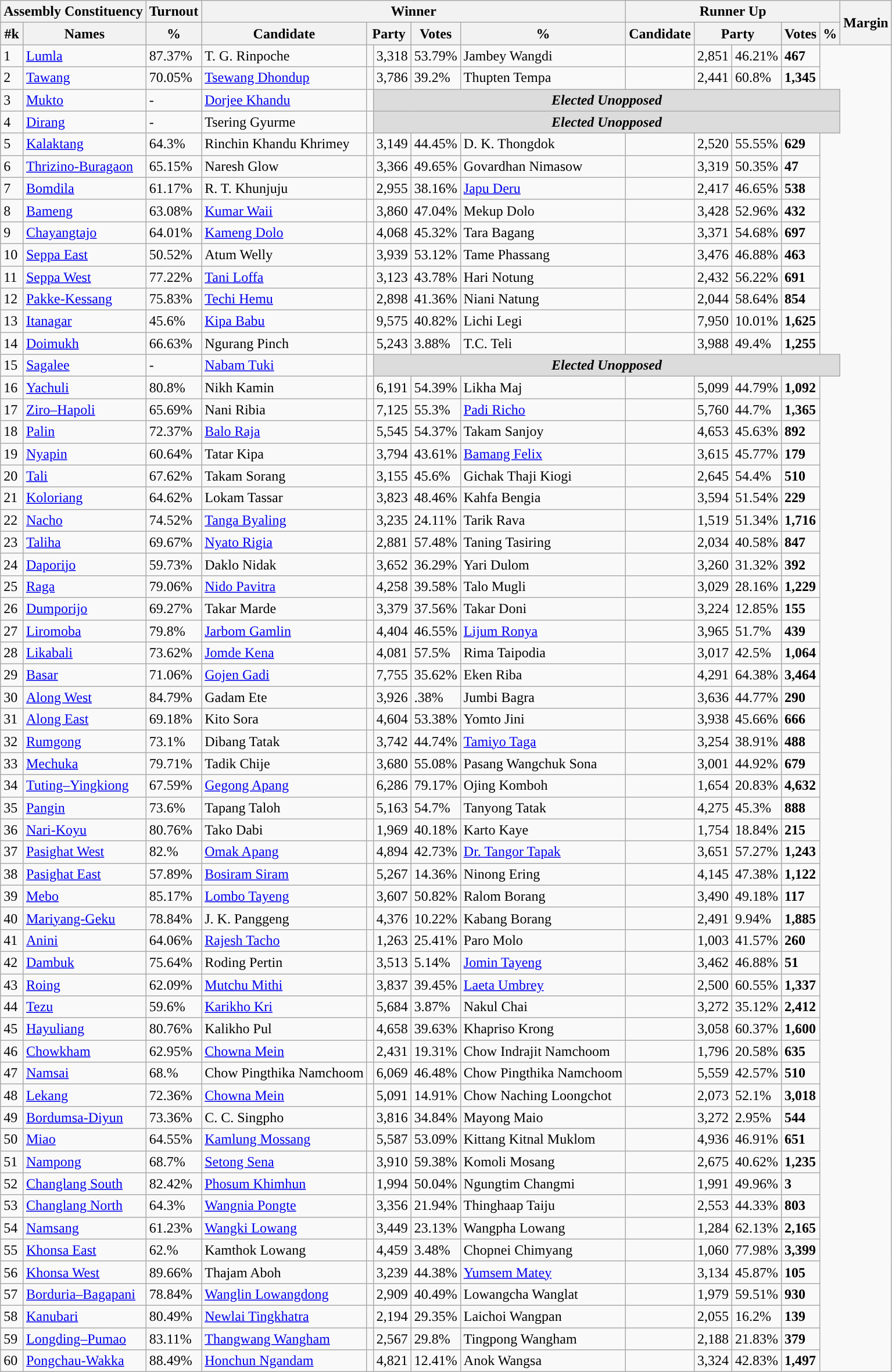<table class="wikitable sortable">
<tr>
<th colspan="2">Assembly Constituency</th>
<th>Turnout</th>
<th colspan="5">Winner</th>
<th colspan="5">Runner Up</th>
<th rowspan="2" data-sort-type=number>Margin</th>
</tr>
<tr>
<th>#k</th>
<th>Names</th>
<th>%</th>
<th>Candidate</th>
<th colspan="2">Party</th>
<th data-sort-type=number>Votes</th>
<th>%</th>
<th>Candidate</th>
<th colspan="2">Party</th>
<th data-sort-type=number>Votes</th>
<th>%</th>
</tr>
<tr>
<td>1</td>
<td><a href='#'>Lumla</a></td>
<td>87.37%</td>
<td>T. G. Rinpoche</td>
<td></td>
<td>3,318</td>
<td>53.79%</td>
<td>Jambey Wangdi</td>
<td></td>
<td>2,851</td>
<td>46.21%</td>
<td style="background:"><span><strong>467</strong></span></td>
</tr>
<tr>
<td>2</td>
<td><a href='#'>Tawang</a></td>
<td>70.05%</td>
<td><a href='#'>Tsewang Dhondup</a></td>
<td></td>
<td>3,786</td>
<td>39.2%</td>
<td>Thupten Tempa</td>
<td></td>
<td>2,441</td>
<td>60.8%</td>
<td style="background:"><span><strong>1,345</strong></span></td>
</tr>
<tr>
<td>3</td>
<td><a href='#'>Mukto</a></td>
<td>-</td>
<td><a href='#'>Dorjee Khandu</a></td>
<td></td>
<td colspan=8 style="background:#dcdcdc; text-align:center;"><b><em>Elected Unopposed</em></b></td>
</tr>
<tr>
<td>4</td>
<td><a href='#'>Dirang</a></td>
<td>-</td>
<td>Tsering Gyurme</td>
<td></td>
<td colspan=8 style="background:#dcdcdc; text-align:center;"><b><em>Elected Unopposed</em></b></td>
</tr>
<tr>
<td>5</td>
<td><a href='#'>Kalaktang</a></td>
<td>64.3%</td>
<td>Rinchin Khandu Khrimey</td>
<td></td>
<td>3,149</td>
<td>44.45%</td>
<td>D. K. Thongdok</td>
<td></td>
<td>2,520</td>
<td>55.55%</td>
<td style="background:"><span><strong>629</strong></span></td>
</tr>
<tr>
<td>6</td>
<td><a href='#'>Thrizino-Buragaon</a></td>
<td>65.15%</td>
<td>Naresh Glow</td>
<td></td>
<td>3,366</td>
<td>49.65%</td>
<td>Govardhan Nimasow</td>
<td></td>
<td>3,319</td>
<td>50.35%</td>
<td style="background:"><span><strong>47</strong></span></td>
</tr>
<tr>
<td>7</td>
<td><a href='#'>Bomdila</a></td>
<td>61.17%</td>
<td>R. T. Khunjuju</td>
<td></td>
<td>2,955</td>
<td>38.16%</td>
<td><a href='#'>Japu Deru</a></td>
<td></td>
<td>2,417</td>
<td>46.65%</td>
<td style="background:"><span><strong>538</strong></span></td>
</tr>
<tr>
<td>8</td>
<td><a href='#'>Bameng</a></td>
<td>63.08%</td>
<td><a href='#'>Kumar Waii</a></td>
<td></td>
<td>3,860</td>
<td>47.04%</td>
<td>Mekup Dolo</td>
<td></td>
<td>3,428</td>
<td>52.96%</td>
<td style="background:"><span><strong>432</strong></span></td>
</tr>
<tr>
<td>9</td>
<td><a href='#'>Chayangtajo</a></td>
<td>64.01%</td>
<td><a href='#'>Kameng Dolo</a></td>
<td></td>
<td>4,068</td>
<td>45.32%</td>
<td>Tara Bagang</td>
<td></td>
<td>3,371</td>
<td>54.68%</td>
<td style="background:"><span><strong>697</strong></span></td>
</tr>
<tr>
<td>10</td>
<td><a href='#'>Seppa East</a></td>
<td>50.52%</td>
<td>Atum Welly</td>
<td></td>
<td>3,939</td>
<td>53.12%</td>
<td>Tame Phassang</td>
<td></td>
<td>3,476</td>
<td>46.88%</td>
<td style="background:"><span><strong>463</strong></span></td>
</tr>
<tr>
<td>11</td>
<td><a href='#'>Seppa West</a></td>
<td>77.22%</td>
<td><a href='#'>Tani Loffa</a></td>
<td></td>
<td>3,123</td>
<td>43.78%</td>
<td>Hari Notung</td>
<td></td>
<td>2,432</td>
<td>56.22%</td>
<td style="background:"><span><strong>691</strong></span></td>
</tr>
<tr>
<td>12</td>
<td><a href='#'>Pakke-Kessang</a></td>
<td>75.83%</td>
<td><a href='#'>Techi Hemu</a></td>
<td></td>
<td>2,898</td>
<td>41.36%</td>
<td>Niani Natung</td>
<td></td>
<td>2,044</td>
<td>58.64%</td>
<td style="background:"><span><strong>854</strong></span></td>
</tr>
<tr>
<td>13</td>
<td><a href='#'>Itanagar</a></td>
<td>45.6%</td>
<td><a href='#'>Kipa Babu</a></td>
<td></td>
<td>9,575</td>
<td>40.82%</td>
<td>Lichi Legi</td>
<td></td>
<td>7,950</td>
<td>10.01%</td>
<td style="background:"><span><strong>1,625</strong></span></td>
</tr>
<tr>
<td>14</td>
<td><a href='#'>Doimukh</a></td>
<td>66.63%</td>
<td>Ngurang Pinch</td>
<td></td>
<td>5,243</td>
<td>3.88%</td>
<td>T.C. Teli</td>
<td></td>
<td>3,988</td>
<td>49.4%</td>
<td style="background:"><span><strong>1,255</strong></span></td>
</tr>
<tr>
<td>15</td>
<td><a href='#'>Sagalee</a></td>
<td>-</td>
<td><a href='#'>Nabam Tuki</a></td>
<td></td>
<td colspan=8 style="background:#dcdcdc; text-align:center;"><b><em>Elected Unopposed</em></b></td>
</tr>
<tr>
<td>16</td>
<td><a href='#'>Yachuli</a></td>
<td>80.8%</td>
<td>Nikh Kamin</td>
<td></td>
<td>6,191</td>
<td>54.39%</td>
<td>Likha Maj</td>
<td></td>
<td>5,099</td>
<td>44.79%</td>
<td style="background:"><span><strong>1,092</strong></span></td>
</tr>
<tr>
<td>17</td>
<td><a href='#'>Ziro–Hapoli</a></td>
<td>65.69%</td>
<td>Nani Ribia</td>
<td></td>
<td>7,125</td>
<td>55.3%</td>
<td><a href='#'>Padi Richo</a></td>
<td></td>
<td>5,760</td>
<td>44.7%</td>
<td style="background:"><span><strong>1,365</strong></span></td>
</tr>
<tr>
<td>18</td>
<td><a href='#'>Palin</a></td>
<td>72.37%</td>
<td><a href='#'>Balo Raja</a></td>
<td></td>
<td>5,545</td>
<td>54.37%</td>
<td>Takam Sanjoy</td>
<td></td>
<td>4,653</td>
<td>45.63%</td>
<td style="background:"><span><strong>892</strong></span></td>
</tr>
<tr>
<td>19</td>
<td><a href='#'>Nyapin</a></td>
<td>60.64%</td>
<td>Tatar Kipa</td>
<td></td>
<td>3,794</td>
<td>43.61%</td>
<td><a href='#'>Bamang Felix</a></td>
<td></td>
<td>3,615</td>
<td>45.77%</td>
<td style="background:"><span><strong>179</strong></span></td>
</tr>
<tr>
<td>20</td>
<td><a href='#'>Tali</a></td>
<td>67.62%</td>
<td>Takam Sorang</td>
<td></td>
<td>3,155</td>
<td>45.6%</td>
<td>Gichak Thaji Kiogi</td>
<td></td>
<td>2,645</td>
<td>54.4%</td>
<td style="background:"><span><strong>510</strong></span></td>
</tr>
<tr>
<td>21</td>
<td><a href='#'>Koloriang</a></td>
<td>64.62%</td>
<td>Lokam Tassar</td>
<td></td>
<td>3,823</td>
<td>48.46%</td>
<td>Kahfa Bengia</td>
<td></td>
<td>3,594</td>
<td>51.54%</td>
<td style="background:"><span><strong>229</strong></span></td>
</tr>
<tr>
<td>22</td>
<td><a href='#'>Nacho</a></td>
<td>74.52%</td>
<td><a href='#'>Tanga Byaling</a></td>
<td></td>
<td>3,235</td>
<td>24.11%</td>
<td>Tarik Rava</td>
<td></td>
<td>1,519</td>
<td>51.34%</td>
<td style="background:"><span><strong>1,716</strong></span></td>
</tr>
<tr>
<td>23</td>
<td><a href='#'>Taliha</a></td>
<td>69.67%</td>
<td><a href='#'>Nyato Rigia</a></td>
<td></td>
<td>2,881</td>
<td>57.48%</td>
<td>Taning Tasiring</td>
<td></td>
<td>2,034</td>
<td>40.58%</td>
<td style="background:"><span><strong>847</strong></span></td>
</tr>
<tr>
<td>24</td>
<td><a href='#'>Daporijo</a></td>
<td>59.73%</td>
<td>Daklo Nidak</td>
<td></td>
<td>3,652</td>
<td>36.29%</td>
<td>Yari Dulom</td>
<td></td>
<td>3,260</td>
<td>31.32%</td>
<td style="background:"><span><strong>392</strong></span></td>
</tr>
<tr>
<td>25</td>
<td><a href='#'>Raga</a></td>
<td>79.06%</td>
<td><a href='#'>Nido Pavitra</a></td>
<td></td>
<td>4,258</td>
<td>39.58%</td>
<td>Talo Mugli</td>
<td></td>
<td>3,029</td>
<td>28.16%</td>
<td style="background:"><span><strong>1,229</strong></span></td>
</tr>
<tr>
<td>26</td>
<td><a href='#'>Dumporijo</a></td>
<td>69.27%</td>
<td>Takar Marde</td>
<td></td>
<td>3,379</td>
<td>37.56%</td>
<td>Takar Doni</td>
<td></td>
<td>3,224</td>
<td>12.85%</td>
<td style="background:"><span><strong>155</strong></span></td>
</tr>
<tr>
<td>27</td>
<td><a href='#'>Liromoba</a></td>
<td>79.8%</td>
<td><a href='#'>Jarbom Gamlin</a></td>
<td></td>
<td>4,404</td>
<td>46.55%</td>
<td><a href='#'>Lijum Ronya</a></td>
<td></td>
<td>3,965</td>
<td>51.7%</td>
<td style="background:"><span><strong>439</strong></span></td>
</tr>
<tr>
<td>28</td>
<td><a href='#'>Likabali</a></td>
<td>73.62%</td>
<td><a href='#'>Jomde Kena</a></td>
<td></td>
<td>4,081</td>
<td>57.5%</td>
<td>Rima Taipodia</td>
<td></td>
<td>3,017</td>
<td>42.5%</td>
<td style="background:"><span><strong>1,064</strong></span></td>
</tr>
<tr>
<td>29</td>
<td><a href='#'>Basar</a></td>
<td>71.06%</td>
<td><a href='#'>Gojen Gadi</a></td>
<td></td>
<td>7,755</td>
<td>35.62%</td>
<td>Eken Riba</td>
<td></td>
<td>4,291</td>
<td>64.38%</td>
<td style="background:"><span><strong>3,464</strong></span></td>
</tr>
<tr>
<td>30</td>
<td><a href='#'>Along West</a></td>
<td>84.79%</td>
<td>Gadam Ete</td>
<td></td>
<td>3,926</td>
<td>.38%</td>
<td>Jumbi Bagra</td>
<td></td>
<td>3,636</td>
<td>44.77%</td>
<td style="background:"><span><strong>290</strong></span></td>
</tr>
<tr>
<td>31</td>
<td><a href='#'>Along East</a></td>
<td>69.18%</td>
<td>Kito Sora</td>
<td></td>
<td>4,604</td>
<td>53.38%</td>
<td>Yomto Jini</td>
<td></td>
<td>3,938</td>
<td>45.66%</td>
<td style="background:"><span><strong>666</strong></span></td>
</tr>
<tr>
<td>32</td>
<td><a href='#'>Rumgong</a></td>
<td>73.1%</td>
<td>Dibang Tatak</td>
<td></td>
<td>3,742</td>
<td>44.74%</td>
<td><a href='#'>Tamiyo Taga</a></td>
<td></td>
<td>3,254</td>
<td>38.91%</td>
<td style="background:"><span><strong>488</strong></span></td>
</tr>
<tr>
<td>33</td>
<td><a href='#'>Mechuka</a></td>
<td>79.71%</td>
<td>Tadik Chije</td>
<td></td>
<td>3,680</td>
<td>55.08%</td>
<td>Pasang Wangchuk Sona</td>
<td></td>
<td>3,001</td>
<td>44.92%</td>
<td style="background:"><span><strong>679</strong></span></td>
</tr>
<tr>
<td>34</td>
<td><a href='#'>Tuting–Yingkiong</a></td>
<td>67.59%</td>
<td><a href='#'>Gegong Apang</a></td>
<td></td>
<td>6,286</td>
<td>79.17%</td>
<td>Ojing Komboh</td>
<td></td>
<td>1,654</td>
<td>20.83%</td>
<td style="background:"><span><strong>4,632</strong></span></td>
</tr>
<tr>
<td>35</td>
<td><a href='#'>Pangin</a></td>
<td>73.6%</td>
<td>Tapang Taloh</td>
<td></td>
<td>5,163</td>
<td>54.7%</td>
<td>Tanyong Tatak</td>
<td></td>
<td>4,275</td>
<td>45.3%</td>
<td style="background:"><span><strong>888</strong></span></td>
</tr>
<tr>
<td>36</td>
<td><a href='#'>Nari-Koyu</a></td>
<td>80.76%</td>
<td>Tako Dabi</td>
<td></td>
<td>1,969</td>
<td>40.18%</td>
<td>Karto Kaye</td>
<td></td>
<td>1,754</td>
<td>18.84%</td>
<td style="background:"><span><strong>215</strong></span></td>
</tr>
<tr>
<td>37</td>
<td><a href='#'>Pasighat West</a></td>
<td>82.%</td>
<td><a href='#'>Omak Apang</a></td>
<td></td>
<td>4,894</td>
<td>42.73%</td>
<td><a href='#'>Dr. Tangor Tapak</a></td>
<td></td>
<td>3,651</td>
<td>57.27%</td>
<td style="background:"><span><strong>1,243</strong></span></td>
</tr>
<tr>
<td>38</td>
<td><a href='#'>Pasighat East</a></td>
<td>57.89%</td>
<td><a href='#'>Bosiram Siram</a></td>
<td></td>
<td>5,267</td>
<td>14.36%</td>
<td>Ninong Ering</td>
<td></td>
<td>4,145</td>
<td>47.38%</td>
<td style="background:"><span><strong>1,122</strong></span></td>
</tr>
<tr>
<td>39</td>
<td><a href='#'>Mebo</a></td>
<td>85.17%</td>
<td><a href='#'>Lombo Tayeng</a></td>
<td></td>
<td>3,607</td>
<td>50.82%</td>
<td>Ralom Borang</td>
<td></td>
<td>3,490</td>
<td>49.18%</td>
<td style="background:"><span><strong>117</strong></span></td>
</tr>
<tr>
<td>40</td>
<td><a href='#'>Mariyang-Geku</a></td>
<td>78.84%</td>
<td>J. K. Panggeng</td>
<td></td>
<td>4,376</td>
<td>10.22%</td>
<td>Kabang Borang</td>
<td></td>
<td>2,491</td>
<td>9.94%</td>
<td style="background:"><span><strong>1,885</strong></span></td>
</tr>
<tr>
<td>41</td>
<td><a href='#'>Anini</a></td>
<td>64.06%</td>
<td><a href='#'>Rajesh Tacho</a></td>
<td></td>
<td>1,263</td>
<td>25.41%</td>
<td>Paro Molo</td>
<td></td>
<td>1,003</td>
<td>41.57%</td>
<td style="background:"><span><strong>260</strong></span></td>
</tr>
<tr>
<td>42</td>
<td><a href='#'>Dambuk</a></td>
<td>75.64%</td>
<td>Roding Pertin</td>
<td></td>
<td>3,513</td>
<td>5.14%</td>
<td><a href='#'>Jomin Tayeng</a></td>
<td></td>
<td>3,462</td>
<td>46.88%</td>
<td style="background:"><span><strong>51</strong></span></td>
</tr>
<tr>
<td>43</td>
<td><a href='#'>Roing</a></td>
<td>62.09%</td>
<td><a href='#'>Mutchu Mithi</a></td>
<td></td>
<td>3,837</td>
<td>39.45%</td>
<td><a href='#'>Laeta Umbrey</a></td>
<td></td>
<td>2,500</td>
<td>60.55%</td>
<td style="background:"><span><strong>1,337</strong></span></td>
</tr>
<tr>
<td>44</td>
<td><a href='#'>Tezu</a></td>
<td>59.6%</td>
<td><a href='#'>Karikho Kri</a></td>
<td></td>
<td>5,684</td>
<td>3.87%</td>
<td>Nakul Chai</td>
<td></td>
<td>3,272</td>
<td>35.12%</td>
<td style="background:"><span><strong>2,412</strong></span></td>
</tr>
<tr>
<td>45</td>
<td><a href='#'>Hayuliang</a></td>
<td>80.76%</td>
<td>Kalikho Pul</td>
<td></td>
<td>4,658</td>
<td>39.63%</td>
<td>Khapriso Krong</td>
<td></td>
<td>3,058</td>
<td>60.37%</td>
<td style="background:"><span><strong>1,600</strong></span></td>
</tr>
<tr>
<td>46</td>
<td><a href='#'>Chowkham</a></td>
<td>62.95%</td>
<td><a href='#'>Chowna Mein</a></td>
<td></td>
<td>2,431</td>
<td>19.31%</td>
<td>Chow Indrajit Namchoom</td>
<td></td>
<td>1,796</td>
<td>20.58%</td>
<td style="background:"><span><strong>635</strong></span></td>
</tr>
<tr>
<td>47</td>
<td><a href='#'>Namsai</a></td>
<td>68.%</td>
<td>Chow Pingthika Namchoom</td>
<td></td>
<td>6,069</td>
<td>46.48%</td>
<td>Chow Pingthika Namchoom</td>
<td></td>
<td>5,559</td>
<td>42.57%</td>
<td style="background:"><span><strong>510</strong></span></td>
</tr>
<tr>
<td>48</td>
<td><a href='#'>Lekang</a></td>
<td>72.36%</td>
<td><a href='#'>Chowna Mein</a></td>
<td></td>
<td>5,091</td>
<td>14.91%</td>
<td>Chow Naching Loongchot</td>
<td></td>
<td>2,073</td>
<td>52.1%</td>
<td style="background:"><span><strong>3,018</strong></span></td>
</tr>
<tr>
<td>49</td>
<td><a href='#'>Bordumsa-Diyun</a></td>
<td>73.36%</td>
<td>C. C. Singpho</td>
<td></td>
<td>3,816</td>
<td>34.84%</td>
<td>Mayong Maio</td>
<td></td>
<td>3,272</td>
<td>2.95%</td>
<td style="background:"><span><strong>544</strong></span></td>
</tr>
<tr>
<td>50</td>
<td><a href='#'>Miao</a></td>
<td>64.55%</td>
<td><a href='#'>Kamlung Mossang</a></td>
<td></td>
<td>5,587</td>
<td>53.09%</td>
<td>Kittang Kitnal Muklom</td>
<td></td>
<td>4,936</td>
<td>46.91%</td>
<td style="background:"><span><strong>651</strong></span></td>
</tr>
<tr>
<td>51</td>
<td><a href='#'>Nampong</a></td>
<td>68.7%</td>
<td><a href='#'>Setong Sena</a></td>
<td></td>
<td>3,910</td>
<td>59.38%</td>
<td>Komoli Mosang</td>
<td></td>
<td>2,675</td>
<td>40.62%</td>
<td style="background:"><span><strong>1,235</strong></span></td>
</tr>
<tr>
<td>52</td>
<td><a href='#'>Changlang South</a></td>
<td>82.42%</td>
<td><a href='#'>Phosum Khimhun</a></td>
<td></td>
<td>1,994</td>
<td>50.04%</td>
<td>Ngungtim Changmi</td>
<td></td>
<td>1,991</td>
<td>49.96%</td>
<td style="background:"><span><strong>3</strong></span></td>
</tr>
<tr>
<td>53</td>
<td><a href='#'>Changlang North</a></td>
<td>64.3%</td>
<td><a href='#'>Wangnia Pongte</a></td>
<td></td>
<td>3,356</td>
<td>21.94%</td>
<td>Thinghaap Taiju</td>
<td></td>
<td>2,553</td>
<td>44.33%</td>
<td style="background:"><span><strong>803</strong></span></td>
</tr>
<tr>
<td>54</td>
<td><a href='#'>Namsang</a></td>
<td>61.23%</td>
<td><a href='#'>Wangki Lowang</a></td>
<td></td>
<td>3,449</td>
<td>23.13%</td>
<td>Wangpha Lowang</td>
<td></td>
<td>1,284</td>
<td>62.13%</td>
<td style="background:"><span><strong>2,165</strong></span></td>
</tr>
<tr>
<td>55</td>
<td><a href='#'>Khonsa East</a></td>
<td>62.%</td>
<td>Kamthok Lowang</td>
<td></td>
<td>4,459</td>
<td>3.48%</td>
<td>Chopnei Chimyang</td>
<td></td>
<td>1,060</td>
<td>77.98%</td>
<td style="background:"><span><strong>3,399</strong></span></td>
</tr>
<tr>
<td>56</td>
<td><a href='#'>Khonsa West</a></td>
<td>89.66%</td>
<td>Thajam Aboh</td>
<td></td>
<td>3,239</td>
<td>44.38%</td>
<td><a href='#'>Yumsem Matey</a></td>
<td></td>
<td>3,134</td>
<td>45.87%</td>
<td style="background:"><span><strong>105</strong></span></td>
</tr>
<tr>
<td>57</td>
<td><a href='#'>Borduria–Bagapani</a></td>
<td>78.84%</td>
<td><a href='#'>Wanglin Lowangdong</a></td>
<td></td>
<td>2,909</td>
<td>40.49%</td>
<td>Lowangcha Wanglat</td>
<td></td>
<td>1,979</td>
<td>59.51%</td>
<td style="background:"><span><strong>930</strong></span></td>
</tr>
<tr>
<td>58</td>
<td><a href='#'>Kanubari</a></td>
<td>80.49%</td>
<td><a href='#'>Newlai Tingkhatra</a></td>
<td></td>
<td>2,194</td>
<td>29.35%</td>
<td>Laichoi Wangpan</td>
<td></td>
<td>2,055</td>
<td>16.2%</td>
<td style="background:"><span><strong>139</strong></span></td>
</tr>
<tr>
<td>59</td>
<td><a href='#'>Longding–Pumao</a></td>
<td>83.11%</td>
<td><a href='#'>Thangwang Wangham</a></td>
<td></td>
<td>2,567</td>
<td>29.8%</td>
<td>Tingpong Wangham</td>
<td></td>
<td>2,188</td>
<td>21.83%</td>
<td style="background:"><span><strong>379</strong></span></td>
</tr>
<tr>
<td>60</td>
<td><a href='#'>Pongchau-Wakka</a></td>
<td>88.49%</td>
<td><a href='#'>Honchun Ngandam</a></td>
<td></td>
<td>4,821</td>
<td>12.41%</td>
<td>Anok Wangsa</td>
<td></td>
<td>3,324</td>
<td>42.83%</td>
<td style="background:"><span><strong>1,497</strong></span></td>
</tr>
</table>
